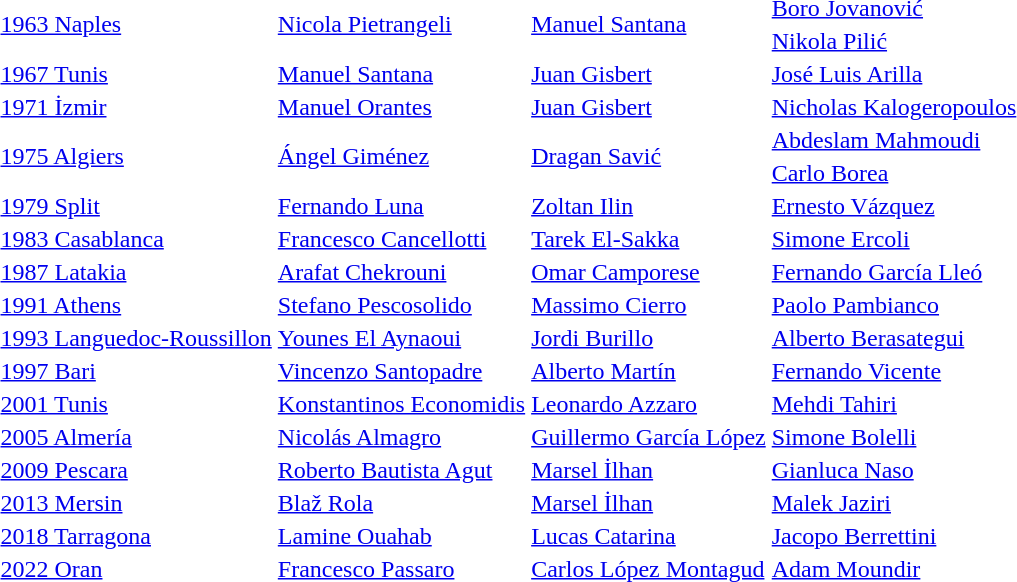<table>
<tr>
<td rowspan=2><a href='#'>1963 Naples</a> <br></td>
<td rowspan=2> <a href='#'>Nicola Pietrangeli</a></td>
<td rowspan=2> <a href='#'>Manuel Santana</a></td>
<td> <a href='#'>Boro Jovanović</a></td>
</tr>
<tr>
<td> <a href='#'>Nikola Pilić</a></td>
</tr>
<tr>
<td><a href='#'>1967 Tunis</a> <br></td>
<td> <a href='#'>Manuel Santana</a></td>
<td> <a href='#'>Juan Gisbert</a></td>
<td> <a href='#'>José Luis Arilla</a></td>
</tr>
<tr>
<td><a href='#'>1971 İzmir</a> <br></td>
<td> <a href='#'>Manuel Orantes</a></td>
<td> <a href='#'>Juan Gisbert</a></td>
<td> <a href='#'>Nicholas Kalogeropoulos</a></td>
</tr>
<tr>
<td rowspan=2><a href='#'>1975 Algiers</a> <br></td>
<td rowspan=2> <a href='#'>Ángel Giménez</a></td>
<td rowspan=2> <a href='#'>Dragan Savić</a></td>
<td> <a href='#'>Abdeslam Mahmoudi</a></td>
</tr>
<tr>
<td> <a href='#'>Carlo Borea</a></td>
</tr>
<tr>
<td><a href='#'>1979 Split</a> <br></td>
<td> <a href='#'>Fernando Luna</a></td>
<td> <a href='#'>Zoltan Ilin</a></td>
<td> <a href='#'>Ernesto Vázquez</a></td>
</tr>
<tr>
<td><a href='#'>1983 Casablanca</a> <br></td>
<td> <a href='#'>Francesco Cancellotti</a></td>
<td> <a href='#'>Tarek El-Sakka</a></td>
<td> <a href='#'>Simone Ercoli</a></td>
</tr>
<tr>
<td><a href='#'>1987 Latakia</a> <br></td>
<td> <a href='#'>Arafat Chekrouni</a></td>
<td> <a href='#'>Omar Camporese</a></td>
<td> <a href='#'>Fernando García Lleó</a></td>
</tr>
<tr>
<td><a href='#'>1991 Athens</a> <br></td>
<td> <a href='#'>Stefano Pescosolido</a></td>
<td> <a href='#'>Massimo Cierro</a></td>
<td> <a href='#'>Paolo Pambianco</a></td>
</tr>
<tr>
<td><a href='#'>1993 Languedoc-Roussillon</a> </td>
<td> <a href='#'>Younes El Aynaoui</a></td>
<td> <a href='#'>Jordi Burillo</a></td>
<td> <a href='#'>Alberto Berasategui</a></td>
</tr>
<tr>
<td><a href='#'>1997 Bari</a> <br></td>
<td> <a href='#'>Vincenzo Santopadre</a></td>
<td> <a href='#'>Alberto Martín</a></td>
<td> <a href='#'>Fernando Vicente</a></td>
</tr>
<tr>
<td><a href='#'>2001 Tunis</a> <br></td>
<td> <a href='#'>Konstantinos Economidis</a></td>
<td> <a href='#'>Leonardo Azzaro</a></td>
<td> <a href='#'>Mehdi Tahiri</a></td>
</tr>
<tr>
<td><a href='#'>2005 Almería</a> <br></td>
<td> <a href='#'>Nicolás Almagro</a></td>
<td> <a href='#'>Guillermo García López</a></td>
<td> <a href='#'>Simone Bolelli</a></td>
</tr>
<tr>
<td><a href='#'>2009 Pescara</a> <br></td>
<td> <a href='#'>Roberto Bautista Agut</a></td>
<td> <a href='#'>Marsel İlhan</a></td>
<td> <a href='#'>Gianluca Naso</a></td>
</tr>
<tr>
<td><a href='#'>2013 Mersin</a> <br></td>
<td> <a href='#'>Blaž Rola</a></td>
<td> <a href='#'>Marsel İlhan</a></td>
<td> <a href='#'>Malek Jaziri</a></td>
</tr>
<tr>
<td><a href='#'>2018 Tarragona</a> <br></td>
<td> <a href='#'>Lamine Ouahab</a></td>
<td> <a href='#'>Lucas Catarina</a></td>
<td> <a href='#'>Jacopo Berrettini</a></td>
</tr>
<tr>
<td><a href='#'>2022 Oran</a> <br></td>
<td> <a href='#'>Francesco Passaro</a></td>
<td> <a href='#'>Carlos López Montagud</a></td>
<td> <a href='#'>Adam Moundir</a></td>
</tr>
</table>
